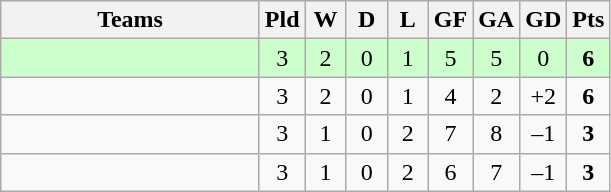<table class="wikitable" style="text-align: center;">
<tr>
<th width=165>Teams</th>
<th width=20>Pld</th>
<th width=20>W</th>
<th width=20>D</th>
<th width=20>L</th>
<th width=20>GF</th>
<th width=20>GA</th>
<th width=20>GD</th>
<th width=20>Pts</th>
</tr>
<tr align=center style="background:#ccffcc;">
<td style="text-align:left;"></td>
<td>3</td>
<td>2</td>
<td>0</td>
<td>1</td>
<td>5</td>
<td>5</td>
<td>0</td>
<td><strong>6</strong></td>
</tr>
<tr align=center>
<td style="text-align:left;"></td>
<td>3</td>
<td>2</td>
<td>0</td>
<td>1</td>
<td>4</td>
<td>2</td>
<td>+2</td>
<td><strong>6</strong></td>
</tr>
<tr align=center>
<td style="text-align:left;"></td>
<td>3</td>
<td>1</td>
<td>0</td>
<td>2</td>
<td>7</td>
<td>8</td>
<td>–1</td>
<td><strong>3</strong></td>
</tr>
<tr align=center>
<td style="text-align:left;"></td>
<td>3</td>
<td>1</td>
<td>0</td>
<td>2</td>
<td>6</td>
<td>7</td>
<td>–1</td>
<td><strong>3</strong></td>
</tr>
</table>
